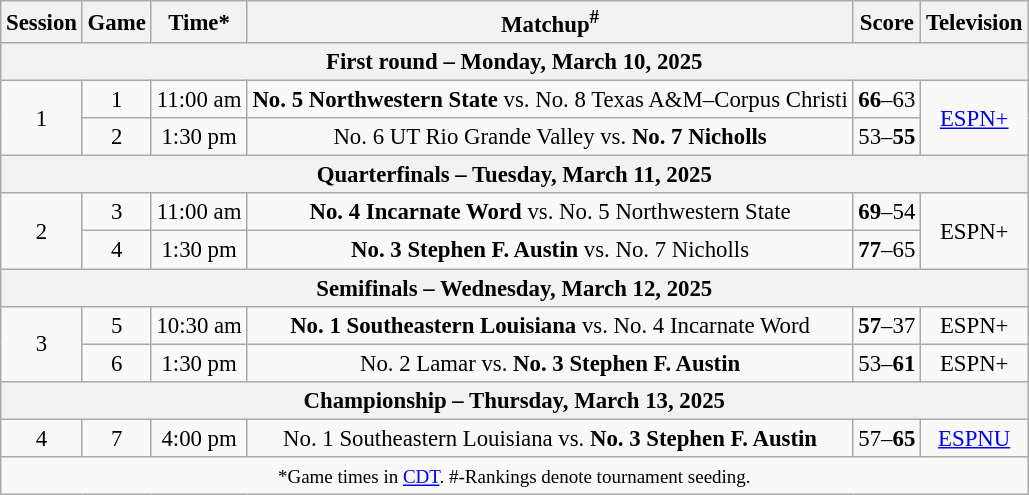<table class="wikitable" style="font-size: 95%;text-align:center">
<tr>
<th>Session</th>
<th>Game</th>
<th>Time*</th>
<th>Matchup<sup>#</sup></th>
<th>Score</th>
<th>Television</th>
</tr>
<tr>
<th colspan="6">First round – Monday, March 10, 2025</th>
</tr>
<tr>
<td rowspan="2">1</td>
<td>1</td>
<td>11:00 am</td>
<td><strong>No. 5 Northwestern State</strong> vs. No. 8 Texas A&M–Corpus Christi</td>
<td><strong>66</strong>–63</td>
<td rowspan="2"><a href='#'>ESPN+</a></td>
</tr>
<tr>
<td>2</td>
<td>1:30 pm</td>
<td>No. 6 UT Rio Grande Valley vs. <strong>No. 7 Nicholls</strong></td>
<td>53–<strong>55</strong></td>
</tr>
<tr>
<th colspan="6">Quarterfinals – Tuesday, March 11, 2025</th>
</tr>
<tr>
<td rowspan="2">2</td>
<td>3</td>
<td>11:00 am</td>
<td><strong>No. 4 Incarnate Word</strong> vs. No. 5 Northwestern State</td>
<td><strong>69</strong>–54</td>
<td rowspan="2">ESPN+</td>
</tr>
<tr>
<td>4</td>
<td>1:30 pm</td>
<td><strong>No. 3 Stephen F. Austin</strong> vs. No. 7 Nicholls</td>
<td><strong>77</strong>–65</td>
</tr>
<tr>
<th colspan="6">Semifinals – Wednesday, March 12, 2025</th>
</tr>
<tr>
<td rowspan="2">3</td>
<td>5</td>
<td>10:30 am</td>
<td><strong>No. 1 Southeastern Louisiana</strong> vs. No. 4 Incarnate Word</td>
<td><strong>57</strong>–37</td>
<td rowspan="1">ESPN+</td>
</tr>
<tr>
<td>6</td>
<td>1:30 pm</td>
<td>No. 2 Lamar vs. <strong>No. 3 Stephen F. Austin</strong></td>
<td>53–<strong>61</strong></td>
<td rowspan="1">ESPN+</td>
</tr>
<tr>
<th colspan="6">Championship – Thursday, March 13, 2025</th>
</tr>
<tr>
<td rowspan="1">4</td>
<td>7</td>
<td>4:00 pm</td>
<td>No. 1 Southeastern Louisiana vs. <strong>No. 3 Stephen F. Austin</strong></td>
<td>57–<strong>65</strong></td>
<td rowspan="1"><a href='#'>ESPNU</a></td>
</tr>
<tr>
<td colspan="6"><small>*Game times in <a href='#'>CDT</a>. #-Rankings denote tournament seeding.</small></td>
</tr>
</table>
